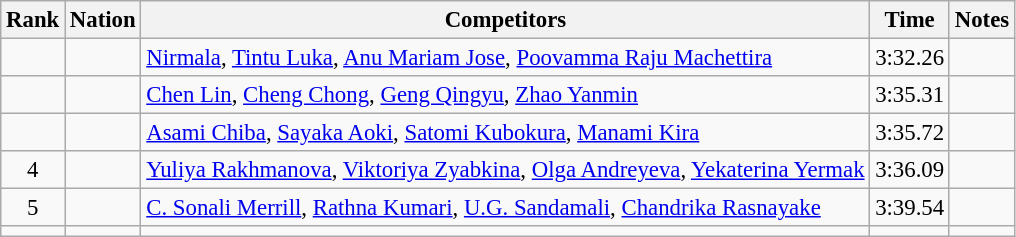<table class="wikitable sortable" style="text-align:center; font-size:95%">
<tr>
<th>Rank</th>
<th>Nation</th>
<th>Competitors</th>
<th>Time</th>
<th>Notes</th>
</tr>
<tr>
<td></td>
<td align=left></td>
<td align=left><a href='#'>Nirmala</a>, <a href='#'>Tintu Luka</a>, <a href='#'>Anu Mariam Jose</a>, <a href='#'>Poovamma Raju Machettira</a></td>
<td>3:32.26</td>
<td></td>
</tr>
<tr>
<td></td>
<td align=left></td>
<td align=left><a href='#'>Chen Lin</a>, <a href='#'>Cheng Chong</a>, <a href='#'>Geng Qingyu</a>, <a href='#'>Zhao Yanmin</a></td>
<td>3:35.31</td>
<td></td>
</tr>
<tr>
<td></td>
<td align=left></td>
<td align=left><a href='#'>Asami Chiba</a>, <a href='#'>Sayaka Aoki</a>, <a href='#'>Satomi Kubokura</a>, <a href='#'>Manami Kira</a></td>
<td>3:35.72</td>
<td></td>
</tr>
<tr>
<td>4</td>
<td align=left></td>
<td align=left><a href='#'>Yuliya Rakhmanova</a>, <a href='#'>Viktoriya Zyabkina</a>, <a href='#'>Olga Andreyeva</a>, <a href='#'>Yekaterina Yermak</a></td>
<td>3:36.09</td>
<td></td>
</tr>
<tr>
<td>5</td>
<td align=left></td>
<td align=left><a href='#'>C. Sonali Merrill</a>, <a href='#'>Rathna Kumari</a>, <a href='#'>U.G. Sandamali</a>, <a href='#'>Chandrika Rasnayake</a></td>
<td>3:39.54</td>
<td></td>
</tr>
<tr>
<td></td>
<td align=left></td>
<td></td>
<td></td>
<td></td>
</tr>
</table>
